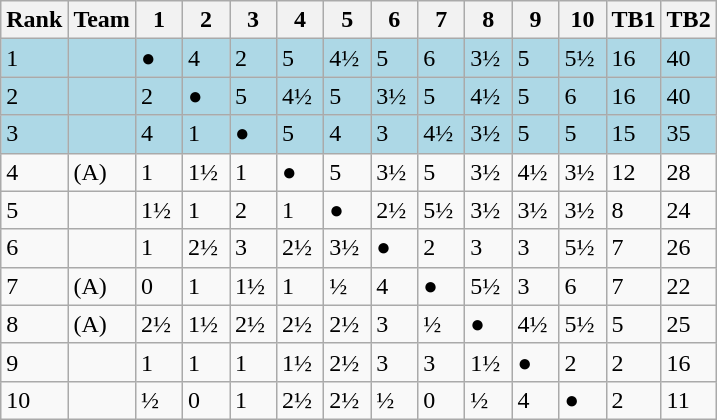<table class="wikitable">
<tr>
<th>Rank</th>
<th>Team</th>
<th style="width:1.5em;">1</th>
<th style="width:1.5em;">2</th>
<th style="width:1.5em;">3</th>
<th style="width:1.5em;">4</th>
<th style="width:1.5em;">5</th>
<th style="width:1.5em;">6</th>
<th style="width:1.5em;">7</th>
<th style="width:1.5em;">8</th>
<th style="width:1.5em;">9</th>
<th style="width:1.5em;">10</th>
<th>TB1</th>
<th>TB2</th>
</tr>
<tr style="background:lightblue">
<td>1</td>
<td></td>
<td>●</td>
<td>4</td>
<td>2</td>
<td>5</td>
<td>4½</td>
<td>5</td>
<td>6</td>
<td>3½</td>
<td>5</td>
<td>5½</td>
<td>16</td>
<td>40</td>
</tr>
<tr style="background:lightblue">
<td>2</td>
<td></td>
<td>2</td>
<td>●</td>
<td>5</td>
<td>4½</td>
<td>5</td>
<td>3½</td>
<td>5</td>
<td>4½</td>
<td>5</td>
<td>6</td>
<td>16</td>
<td>40</td>
</tr>
<tr style="background:lightblue">
<td>3</td>
<td></td>
<td>4</td>
<td>1</td>
<td>●</td>
<td>5</td>
<td>4</td>
<td>3</td>
<td>4½</td>
<td>3½</td>
<td>5</td>
<td>5</td>
<td>15</td>
<td>35</td>
</tr>
<tr>
<td>4</td>
<td> (A)</td>
<td>1</td>
<td>1½</td>
<td>1</td>
<td>●</td>
<td>5</td>
<td>3½</td>
<td>5</td>
<td>3½</td>
<td>4½</td>
<td>3½</td>
<td>12</td>
<td>28</td>
</tr>
<tr>
<td>5</td>
<td></td>
<td>1½</td>
<td>1</td>
<td>2</td>
<td>1</td>
<td>●</td>
<td>2½</td>
<td>5½</td>
<td>3½</td>
<td>3½</td>
<td>3½</td>
<td>8</td>
<td>24</td>
</tr>
<tr>
<td>6</td>
<td></td>
<td>1</td>
<td>2½</td>
<td>3</td>
<td>2½</td>
<td>3½</td>
<td>●</td>
<td>2</td>
<td>3</td>
<td>3</td>
<td>5½</td>
<td>7</td>
<td>26</td>
</tr>
<tr>
<td>7</td>
<td> (A)</td>
<td>0</td>
<td>1</td>
<td>1½</td>
<td>1</td>
<td>½</td>
<td>4</td>
<td>●</td>
<td>5½</td>
<td>3</td>
<td>6</td>
<td>7</td>
<td>22</td>
</tr>
<tr>
<td>8</td>
<td> (A)</td>
<td>2½</td>
<td>1½</td>
<td>2½</td>
<td>2½</td>
<td>2½</td>
<td>3</td>
<td>½</td>
<td>●</td>
<td>4½</td>
<td>5½</td>
<td>5</td>
<td>25</td>
</tr>
<tr>
<td>9</td>
<td></td>
<td>1</td>
<td>1</td>
<td>1</td>
<td>1½</td>
<td>2½</td>
<td>3</td>
<td>3</td>
<td>1½</td>
<td>●</td>
<td>2</td>
<td>2</td>
<td>16</td>
</tr>
<tr>
<td>10</td>
<td></td>
<td>½</td>
<td>0</td>
<td>1</td>
<td>2½</td>
<td>2½</td>
<td>½</td>
<td>0</td>
<td>½</td>
<td>4</td>
<td>●</td>
<td>2</td>
<td>11</td>
</tr>
</table>
